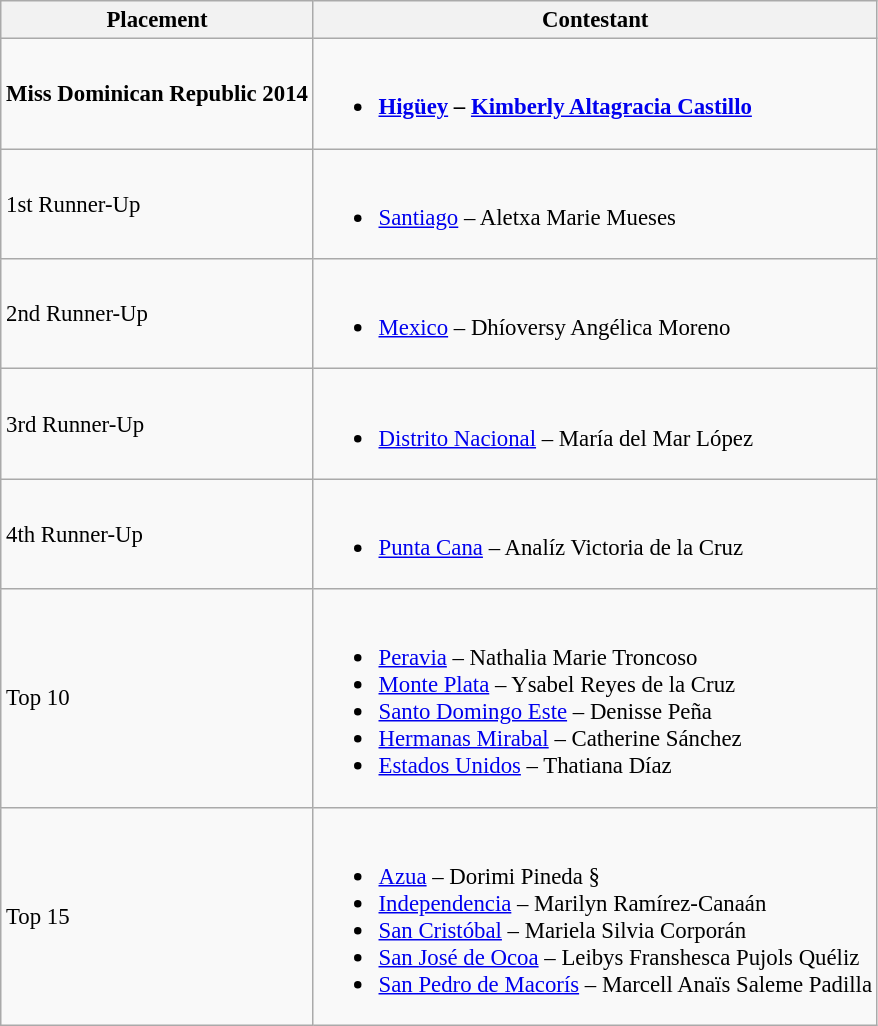<table class="wikitable sortable" style="font-size: 95%;">
<tr>
<th>Placement</th>
<th>Contestant</th>
</tr>
<tr>
<td><strong>Miss Dominican Republic 2014</strong></td>
<td><br><ul><li><strong><a href='#'>Higüey</a> – <a href='#'>Kimberly Altagracia Castillo</a></strong></li></ul></td>
</tr>
<tr>
<td>1st Runner-Up</td>
<td><br><ul><li><a href='#'>Santiago</a> – Aletxa Marie Mueses</li></ul></td>
</tr>
<tr>
<td>2nd Runner-Up</td>
<td><br><ul><li><a href='#'>Mexico</a> – Dhíoversy Angélica Moreno</li></ul></td>
</tr>
<tr>
<td>3rd Runner-Up</td>
<td><br><ul><li><a href='#'>Distrito Nacional</a> – María del Mar López</li></ul></td>
</tr>
<tr>
<td>4th Runner-Up</td>
<td><br><ul><li><a href='#'>Punta Cana</a> – Analíz Victoria de la Cruz</li></ul></td>
</tr>
<tr>
<td>Top 10</td>
<td><br><ul><li><a href='#'>Peravia</a> – Nathalia Marie Troncoso</li><li><a href='#'>Monte Plata</a> – Ysabel Reyes de la Cruz</li><li><a href='#'>Santo Domingo Este</a> – Denisse Peña</li><li><a href='#'>Hermanas Mirabal</a> – Catherine Sánchez</li><li><a href='#'>Estados Unidos</a> – Thatiana Díaz</li></ul></td>
</tr>
<tr>
<td>Top 15</td>
<td><br><ul><li><a href='#'>Azua</a> – Dorimi Pineda §</li><li><a href='#'>Independencia</a> – Marilyn Ramírez-Canaán</li><li><a href='#'>San Cristóbal</a> – Mariela Silvia Corporán</li><li><a href='#'>San José de Ocoa</a> – Leibys Franshesca Pujols Quéliz</li><li><a href='#'>San Pedro de Macorís</a> – Marcell Anaïs Saleme Padilla</li></ul></td>
</tr>
</table>
